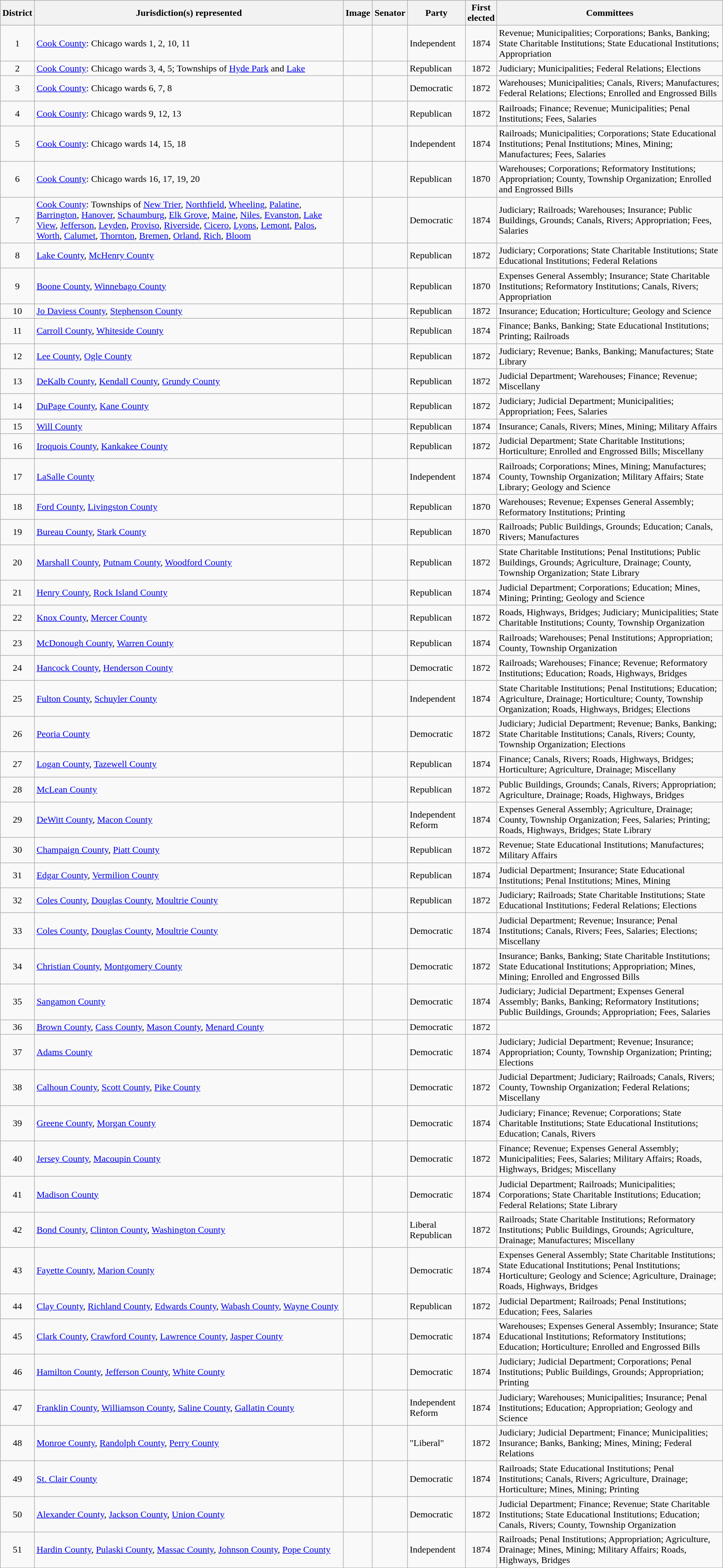<table class="sortable wikitable">
<tr>
<th>District<br></th>
<th>Jurisdiction(s) represented<br></th>
<th class="unsortable">Image<br></th>
<th>Senator<br></th>
<th>Party<br></th>
<th>First<br>elected<br></th>
<th>Committees<br></th>
</tr>
<tr>
<td align=center>1</td>
<td><a href='#'>Cook County</a>: Chicago wards 1, 2, 10, 11</td>
<td align=center></td>
<td></td>
<td>Independent</td>
<td align=center>1874</td>
<td>Revenue; Municipalities; Corporations; Banks, Banking; State Charitable Institutions; State Educational Institutions; Appropriation</td>
</tr>
<tr>
<td align=center>2</td>
<td><a href='#'>Cook County</a>: Chicago wards 3, 4, 5; Townships of <a href='#'>Hyde Park</a> and <a href='#'>Lake</a></td>
<td align=center></td>
<td></td>
<td>Republican</td>
<td align=center>1872</td>
<td>Judiciary; Municipalities; Federal Relations; Elections</td>
</tr>
<tr>
<td align=center>3</td>
<td><a href='#'>Cook County</a>: Chicago wards 6, 7, 8</td>
<td align=center></td>
<td></td>
<td>Democratic</td>
<td align=center>1872</td>
<td>Warehouses; Municipalities; Canals, Rivers; Manufactures; Federal Relations; Elections; Enrolled and Engrossed Bills</td>
</tr>
<tr>
<td align=center>4</td>
<td><a href='#'>Cook County</a>: Chicago wards 9, 12, 13</td>
<td align=center></td>
<td></td>
<td>Republican</td>
<td align=center>1872</td>
<td>Railroads; Finance; Revenue; Municipalities; Penal Institutions; Fees, Salaries</td>
</tr>
<tr>
<td align=center>5</td>
<td><a href='#'>Cook County</a>: Chicago wards 14, 15, 18</td>
<td align=center></td>
<td></td>
<td>Independent</td>
<td align=center>1874</td>
<td>Railroads; Municipalities; Corporations; State Educational Institutions; Penal Institutions; Mines, Mining; Manufactures; Fees, Salaries</td>
</tr>
<tr>
<td align=center>6</td>
<td><a href='#'>Cook County</a>: Chicago wards 16, 17, 19, 20</td>
<td align=center></td>
<td></td>
<td>Republican</td>
<td align=center>1870</td>
<td>Warehouses; Corporations; Reformatory Institutions; Appropriation; County, Township Organization; Enrolled and Engrossed Bills</td>
</tr>
<tr>
<td align=center>7</td>
<td><a href='#'>Cook County</a>: Townships of <a href='#'>New Trier</a>, <a href='#'>Northfield</a>, <a href='#'>Wheeling</a>, <a href='#'>Palatine</a>, <a href='#'>Barrington</a>, <a href='#'>Hanover</a>, <a href='#'>Schaumburg</a>, <a href='#'>Elk Grove</a>, <a href='#'>Maine</a>, <a href='#'>Niles</a>, <a href='#'>Evanston</a>, <a href='#'>Lake View</a>, <a href='#'>Jefferson</a>, <a href='#'>Leyden</a>, <a href='#'>Proviso</a>, <a href='#'>Riverside</a>, <a href='#'>Cicero</a>, <a href='#'>Lyons</a>, <a href='#'>Lemont</a>, <a href='#'>Palos</a>, <a href='#'>Worth</a>, <a href='#'>Calumet</a>, <a href='#'>Thornton</a>, <a href='#'>Bremen</a>, <a href='#'>Orland</a>, <a href='#'>Rich</a>, <a href='#'>Bloom</a></td>
<td align=center></td>
<td></td>
<td>Democratic</td>
<td align=center>1874</td>
<td>Judiciary; Railroads; Warehouses; Insurance; Public Buildings, Grounds; Canals, Rivers; Appropriation; Fees, Salaries</td>
</tr>
<tr>
<td align=center>8</td>
<td><a href='#'>Lake County</a>, <a href='#'>McHenry County</a></td>
<td align=center></td>
<td></td>
<td>Republican</td>
<td align=center>1872</td>
<td>Judiciary; Corporations; State Charitable Institutions; State Educational Institutions; Federal Relations</td>
</tr>
<tr>
<td align=center>9</td>
<td><a href='#'>Boone County</a>, <a href='#'>Winnebago County</a></td>
<td align=center></td>
<td></td>
<td>Republican</td>
<td align=center>1870</td>
<td>Expenses General Assembly; Insurance; State Charitable Institutions; Reformatory Institutions; Canals, Rivers; Appropriation</td>
</tr>
<tr>
<td align=center>10</td>
<td><a href='#'>Jo Daviess County</a>, <a href='#'>Stephenson County</a></td>
<td align=center></td>
<td></td>
<td>Republican</td>
<td align=center>1872</td>
<td>Insurance; Education; Horticulture; Geology and Science</td>
</tr>
<tr>
<td align=center>11</td>
<td><a href='#'>Carroll County</a>, <a href='#'>Whiteside County</a></td>
<td align=center></td>
<td></td>
<td>Republican</td>
<td align=center>1874</td>
<td>Finance; Banks, Banking; State Educational Institutions; Printing; Railroads</td>
</tr>
<tr>
<td align=center>12</td>
<td><a href='#'>Lee County</a>, <a href='#'>Ogle County</a></td>
<td align=center></td>
<td></td>
<td>Republican</td>
<td align=center>1872</td>
<td>Judiciary; Revenue; Banks, Banking; Manufactures; State Library</td>
</tr>
<tr>
<td align=center>13</td>
<td><a href='#'>DeKalb County</a>, <a href='#'>Kendall County</a>, <a href='#'>Grundy County</a></td>
<td align=center></td>
<td></td>
<td>Republican</td>
<td align=center>1872</td>
<td>Judicial Department; Warehouses; Finance; Revenue; Miscellany</td>
</tr>
<tr>
<td align=center>14</td>
<td><a href='#'>DuPage County</a>, <a href='#'>Kane County</a></td>
<td align=center></td>
<td></td>
<td>Republican</td>
<td align=center>1872</td>
<td>Judiciary; Judicial Department; Municipalities; Appropriation; Fees, Salaries</td>
</tr>
<tr>
<td align=center>15</td>
<td><a href='#'>Will County</a></td>
<td align=center></td>
<td></td>
<td>Republican</td>
<td align=center>1874</td>
<td>Insurance; Canals, Rivers; Mines, Mining; Military Affairs</td>
</tr>
<tr>
<td align=center>16</td>
<td><a href='#'>Iroquois County</a>, <a href='#'>Kankakee County</a></td>
<td align=center></td>
<td></td>
<td>Republican</td>
<td align=center>1872</td>
<td>Judicial Department; State Charitable Institutions; Horticulture; Enrolled and Engrossed Bills; Miscellany</td>
</tr>
<tr>
<td align=center>17</td>
<td><a href='#'>LaSalle County</a></td>
<td align=center></td>
<td></td>
<td>Independent</td>
<td align=center>1874</td>
<td>Railroads; Corporations; Mines, Mining; Manufactures; County, Township Organization; Military Affairs; State Library; Geology and Science</td>
</tr>
<tr>
<td align=center>18</td>
<td><a href='#'>Ford County</a>, <a href='#'>Livingston County</a></td>
<td align=center></td>
<td></td>
<td>Republican</td>
<td align=center>1870</td>
<td>Warehouses; Revenue; Expenses General Assembly; Reformatory Institutions; Printing</td>
</tr>
<tr>
<td align=center>19</td>
<td><a href='#'>Bureau County</a>, <a href='#'>Stark County</a></td>
<td align=center></td>
<td></td>
<td>Republican</td>
<td align=center>1870</td>
<td>Railroads; Public Buildings, Grounds; Education; Canals, Rivers; Manufactures</td>
</tr>
<tr>
<td align=center>20</td>
<td><a href='#'>Marshall County</a>, <a href='#'>Putnam County</a>, <a href='#'>Woodford County</a></td>
<td align=center></td>
<td></td>
<td>Republican</td>
<td align=center>1872</td>
<td>State Charitable Institutions; Penal Institutions; Public Buildings, Grounds; Agriculture, Drainage; County, Township Organization; State Library</td>
</tr>
<tr>
<td align=center>21</td>
<td><a href='#'>Henry County</a>, <a href='#'>Rock Island County</a></td>
<td align=center></td>
<td></td>
<td>Republican</td>
<td align=center>1874</td>
<td>Judicial Department; Corporations; Education; Mines, Mining; Printing; Geology and Science</td>
</tr>
<tr>
<td align=center>22</td>
<td><a href='#'>Knox County</a>, <a href='#'>Mercer County</a></td>
<td align=center></td>
<td></td>
<td>Republican</td>
<td align=center>1872</td>
<td>Roads, Highways, Bridges; Judiciary; Municipalities; State Charitable Institutions; County, Township Organization</td>
</tr>
<tr>
<td align=center>23</td>
<td><a href='#'>McDonough County</a>, <a href='#'>Warren County</a></td>
<td align=center></td>
<td></td>
<td>Republican</td>
<td align=center>1874</td>
<td>Railroads; Warehouses; Penal Institutions; Appropriation; County, Township Organization</td>
</tr>
<tr>
<td align=center>24</td>
<td><a href='#'>Hancock County</a>, <a href='#'>Henderson County</a></td>
<td align=center></td>
<td></td>
<td>Democratic</td>
<td align=center>1872</td>
<td>Railroads; Warehouses; Finance; Revenue; Reformatory Institutions; Education; Roads, Highways, Bridges</td>
</tr>
<tr>
<td align=center>25</td>
<td><a href='#'>Fulton County</a>, <a href='#'>Schuyler County</a></td>
<td align=center></td>
<td></td>
<td>Independent</td>
<td align=center>1874</td>
<td>State Charitable Institutions; Penal Institutions; Education; Agriculture, Drainage; Horticulture; County, Township Organization; Roads, Highways, Bridges; Elections</td>
</tr>
<tr>
<td align=center>26</td>
<td><a href='#'>Peoria County</a></td>
<td align=center></td>
<td></td>
<td>Democratic</td>
<td align=center>1872</td>
<td>Judiciary; Judicial Department; Revenue; Banks, Banking; State Charitable Institutions; Canals, Rivers; County, Township Organization; Elections</td>
</tr>
<tr>
<td align=center>27</td>
<td><a href='#'>Logan County</a>, <a href='#'>Tazewell County</a></td>
<td align=center></td>
<td></td>
<td>Republican</td>
<td align=center>1874</td>
<td>Finance; Canals, Rivers; Roads, Highways, Bridges; Horticulture; Agriculture, Drainage; Miscellany</td>
</tr>
<tr>
<td align=center>28</td>
<td><a href='#'>McLean County</a></td>
<td align=center></td>
<td></td>
<td>Republican</td>
<td align=center>1872</td>
<td>Public Buildings, Grounds; Canals, Rivers; Appropriation; Agriculture, Drainage; Roads, Highways, Bridges</td>
</tr>
<tr>
<td align=center>29</td>
<td><a href='#'>DeWitt County</a>, <a href='#'>Macon County</a></td>
<td align=center></td>
<td></td>
<td>Independent Reform</td>
<td align=center>1874</td>
<td>Expenses General Assembly; Agriculture, Drainage; County, Township Organization; Fees, Salaries; Printing; Roads, Highways, Bridges; State Library</td>
</tr>
<tr>
<td align=center>30</td>
<td><a href='#'>Champaign County</a>, <a href='#'>Piatt County</a></td>
<td align=center></td>
<td></td>
<td>Republican</td>
<td align=center>1872</td>
<td>Revenue; State Educational Institutions; Manufactures; Military Affairs</td>
</tr>
<tr>
<td align=center>31</td>
<td><a href='#'>Edgar County</a>, <a href='#'>Vermilion County</a></td>
<td align=center></td>
<td></td>
<td>Republican</td>
<td align=center>1874</td>
<td>Judicial Department; Insurance; State Educational Institutions; Penal Institutions; Mines, Mining</td>
</tr>
<tr>
<td align=center>32</td>
<td><a href='#'>Coles County</a>, <a href='#'>Douglas County</a>, <a href='#'>Moultrie County</a></td>
<td align=center></td>
<td></td>
<td>Republican</td>
<td align=center>1872</td>
<td>Judiciary; Railroads; State Charitable Institutions; State Educational Institutions; Federal Relations; Elections</td>
</tr>
<tr>
<td align=center>33</td>
<td><a href='#'>Coles County</a>, <a href='#'>Douglas County</a>, <a href='#'>Moultrie County</a></td>
<td align=center></td>
<td></td>
<td>Democratic</td>
<td align=center>1874</td>
<td>Judicial Department; Revenue; Insurance; Penal Institutions; Canals, Rivers; Fees, Salaries; Elections; Miscellany</td>
</tr>
<tr>
<td align=center>34</td>
<td><a href='#'>Christian County</a>, <a href='#'>Montgomery County</a></td>
<td align=center></td>
<td></td>
<td>Democratic</td>
<td align=center>1872</td>
<td>Insurance; Banks, Banking; State Charitable Institutions; State Educational Institutions; Appropriation; Mines, Mining; Enrolled and Engrossed Bills</td>
</tr>
<tr>
<td align=center>35</td>
<td><a href='#'>Sangamon County</a></td>
<td align=center></td>
<td></td>
<td>Democratic</td>
<td align=center>1874</td>
<td>Judiciary; Judicial Department; Expenses General Assembly; Banks, Banking; Reformatory Institutions; Public Buildings, Grounds; Appropriation; Fees, Salaries</td>
</tr>
<tr>
<td align=center>36</td>
<td><a href='#'>Brown County</a>, <a href='#'>Cass County</a>, <a href='#'>Mason County</a>, <a href='#'>Menard County</a></td>
<td align=center></td>
<td></td>
<td>Democratic</td>
<td align=center>1872</td>
<td></td>
</tr>
<tr>
<td align=center>37</td>
<td><a href='#'>Adams County</a></td>
<td align=center></td>
<td></td>
<td>Democratic</td>
<td align=center>1874</td>
<td>Judiciary; Judicial Department; Revenue; Insurance; Appropriation; County, Township Organization; Printing; Elections</td>
</tr>
<tr>
<td align=center>38</td>
<td><a href='#'>Calhoun County</a>, <a href='#'>Scott County</a>, <a href='#'>Pike County</a></td>
<td align=center></td>
<td></td>
<td>Democratic</td>
<td align=center>1872</td>
<td>Judicial Department; Judiciary; Railroads; Canals, Rivers; County, Township Organization; Federal Relations; Miscellany</td>
</tr>
<tr>
<td align=center>39</td>
<td><a href='#'>Greene County</a>, <a href='#'>Morgan County</a></td>
<td align=center></td>
<td></td>
<td>Democratic</td>
<td align=center>1874</td>
<td>Judiciary; Finance; Revenue; Corporations; State Charitable Institutions; State Educational Institutions; Education; Canals, Rivers</td>
</tr>
<tr>
<td align=center>40</td>
<td><a href='#'>Jersey County</a>, <a href='#'>Macoupin County</a></td>
<td align=center></td>
<td></td>
<td>Democratic</td>
<td align=center>1872</td>
<td>Finance; Revenue; Expenses General Assembly; Municipalities; Fees, Salaries; Military Affairs; Roads, Highways, Bridges; Miscellany</td>
</tr>
<tr>
<td align=center>41</td>
<td><a href='#'>Madison County</a></td>
<td align=center></td>
<td></td>
<td>Democratic</td>
<td align=center>1874</td>
<td>Judicial Department; Railroads; Municipalities; Corporations; State Charitable Institutions; Education; Federal Relations; State Library</td>
</tr>
<tr>
<td align=center>42</td>
<td><a href='#'>Bond County</a>, <a href='#'>Clinton County</a>, <a href='#'>Washington County</a></td>
<td align=center></td>
<td></td>
<td>Liberal Republican</td>
<td align=center>1872</td>
<td>Railroads; State Charitable Institutions; Reformatory Institutions; Public Buildings, Grounds; Agriculture, Drainage; Manufactures; Miscellany</td>
</tr>
<tr>
<td align=center>43</td>
<td><a href='#'>Fayette County</a>, <a href='#'>Marion County</a></td>
<td align=center></td>
<td></td>
<td>Democratic</td>
<td align=center>1874</td>
<td>Expenses General Assembly; State Charitable Institutions; State Educational Institutions; Penal Institutions; Horticulture; Geology and Science; Agriculture, Drainage; Roads, Highways, Bridges</td>
</tr>
<tr>
<td align=center>44</td>
<td><a href='#'>Clay County</a>, <a href='#'>Richland County</a>, <a href='#'>Edwards County</a>, <a href='#'>Wabash County</a>, <a href='#'>Wayne County</a></td>
<td align=center></td>
<td></td>
<td>Republican</td>
<td align=center>1872</td>
<td>Judicial Department; Railroads; Penal Institutions; Education; Fees, Salaries</td>
</tr>
<tr>
<td align=center>45</td>
<td><a href='#'>Clark County</a>, <a href='#'>Crawford County</a>, <a href='#'>Lawrence County</a>, <a href='#'>Jasper County</a></td>
<td align=center></td>
<td></td>
<td>Democratic</td>
<td align=center>1874</td>
<td>Warehouses; Expenses General Assembly; Insurance; State Educational Institutions; Reformatory Institutions; Education; Horticulture; Enrolled and Engrossed Bills</td>
</tr>
<tr>
<td align=center>46</td>
<td><a href='#'>Hamilton County</a>, <a href='#'>Jefferson County</a>, <a href='#'>White County</a></td>
<td align=center></td>
<td></td>
<td>Democratic</td>
<td align=center>1874</td>
<td>Judiciary; Judicial Department; Corporations; Penal Institutions; Public Buildings, Grounds; Appropriation; Printing</td>
</tr>
<tr>
<td align=center>47</td>
<td><a href='#'>Franklin County</a>, <a href='#'>Williamson County</a>, <a href='#'>Saline County</a>, <a href='#'>Gallatin County</a></td>
<td align=center></td>
<td></td>
<td>Independent Reform</td>
<td align=center>1874</td>
<td>Judiciary; Warehouses; Municipalities; Insurance; Penal Institutions; Education; Appropriation; Geology and Science</td>
</tr>
<tr>
<td align=center>48</td>
<td><a href='#'>Monroe County</a>, <a href='#'>Randolph County</a>, <a href='#'>Perry County</a></td>
<td align=center></td>
<td></td>
<td>"Liberal"</td>
<td align=center>1872</td>
<td>Judiciary; Judicial Department; Finance; Municipalities; Insurance; Banks, Banking; Mines, Mining; Federal Relations</td>
</tr>
<tr>
<td align=center>49</td>
<td><a href='#'>St. Clair County</a></td>
<td align=center></td>
<td></td>
<td>Democratic</td>
<td align=center>1874</td>
<td>Railroads; State Educational Institutions; Penal Institutions; Canals, Rivers; Agriculture, Drainage; Horticulture; Mines, Mining; Printing</td>
</tr>
<tr>
<td align=center>50</td>
<td><a href='#'>Alexander County</a>, <a href='#'>Jackson County</a>, <a href='#'>Union County</a></td>
<td align=center></td>
<td></td>
<td>Democratic</td>
<td align=center>1872</td>
<td>Judicial Department; Finance; Revenue; State Charitable Institutions; State Educational Institutions; Education; Canals, Rivers; County, Township Organization</td>
</tr>
<tr>
<td align=center>51</td>
<td><a href='#'>Hardin County</a>, <a href='#'>Pulaski County</a>, <a href='#'>Massac County</a>, <a href='#'>Johnson County</a>, <a href='#'>Pope County</a></td>
<td align=center></td>
<td></td>
<td>Independent</td>
<td align=center>1874</td>
<td>Railroads; Penal Institutions; Appropriation; Agriculture, Drainage; Mines, Mining; Military Affairs; Roads, Highways, Bridges</td>
</tr>
</table>
